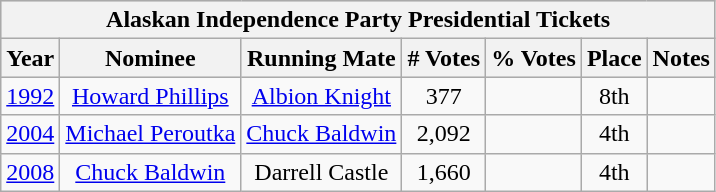<table class=wikitable style="text-align:center;">
<tr style="background:lightgrey;">
<th colspan="9">Alaskan Independence Party Presidential Tickets</th>
</tr>
<tr style="background:lightgrey;">
<th>Year</th>
<th>Nominee</th>
<th>Running Mate</th>
<th># Votes</th>
<th>% Votes</th>
<th>Place</th>
<th>Notes</th>
</tr>
<tr>
<td><a href='#'>1992</a></td>
<td><a href='#'>Howard Phillips</a></td>
<td><a href='#'>Albion Knight</a></td>
<td>377</td>
<td></td>
<td>8th</td>
<td></td>
</tr>
<tr>
<td><a href='#'>2004</a></td>
<td><a href='#'>Michael Peroutka</a></td>
<td><a href='#'>Chuck Baldwin</a></td>
<td>2,092</td>
<td></td>
<td>4th</td>
<td></td>
</tr>
<tr>
<td><a href='#'>2008</a></td>
<td><a href='#'>Chuck Baldwin</a></td>
<td>Darrell Castle</td>
<td>1,660</td>
<td></td>
<td>4th</td>
<td></td>
</tr>
</table>
